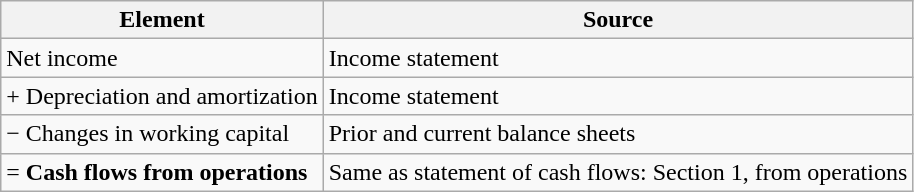<table class="wikitable">
<tr>
<th>Element</th>
<th>Source</th>
</tr>
<tr>
<td>Net income</td>
<td>Income statement</td>
</tr>
<tr>
<td>+ Depreciation and amortization</td>
<td>Income statement</td>
</tr>
<tr>
<td>− Changes in working capital</td>
<td>Prior and current balance sheets</td>
</tr>
<tr>
<td>= <strong>Cash flows from operations</strong></td>
<td>Same as statement of cash flows: Section 1, from operations</td>
</tr>
</table>
